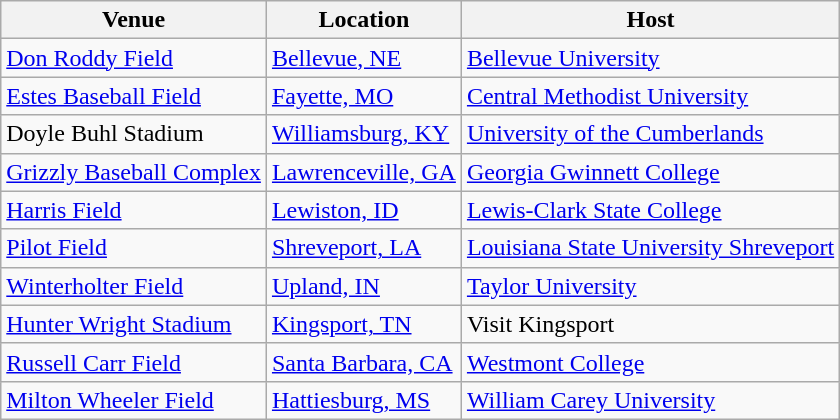<table class="wikitable">
<tr>
<th>Venue</th>
<th>Location</th>
<th>Host</th>
</tr>
<tr>
<td><a href='#'>Don Roddy Field</a></td>
<td><a href='#'>Bellevue, NE</a></td>
<td><a href='#'>Bellevue University</a></td>
</tr>
<tr>
<td><a href='#'>Estes Baseball Field</a></td>
<td><a href='#'>Fayette, MO</a></td>
<td><a href='#'>Central Methodist University</a></td>
</tr>
<tr>
<td>Doyle Buhl Stadium</td>
<td><a href='#'>Williamsburg, KY</a></td>
<td><a href='#'>University of the Cumberlands</a></td>
</tr>
<tr>
<td><a href='#'>Grizzly Baseball Complex</a></td>
<td><a href='#'>Lawrenceville, GA</a></td>
<td><a href='#'>Georgia Gwinnett College</a></td>
</tr>
<tr>
<td><a href='#'>Harris Field</a></td>
<td><a href='#'>Lewiston, ID</a></td>
<td><a href='#'>Lewis-Clark State College</a></td>
</tr>
<tr>
<td><a href='#'>Pilot Field</a></td>
<td><a href='#'>Shreveport, LA</a></td>
<td><a href='#'>Louisiana State University Shreveport</a></td>
</tr>
<tr>
<td><a href='#'>Winterholter Field</a></td>
<td><a href='#'>Upland, IN</a></td>
<td><a href='#'>Taylor University</a></td>
</tr>
<tr>
<td><a href='#'>Hunter Wright Stadium</a></td>
<td><a href='#'>Kingsport, TN</a></td>
<td>Visit Kingsport</td>
</tr>
<tr>
<td><a href='#'>Russell Carr Field</a></td>
<td><a href='#'>Santa Barbara, CA</a></td>
<td><a href='#'>Westmont College</a></td>
</tr>
<tr>
<td><a href='#'>Milton Wheeler Field</a></td>
<td><a href='#'>Hattiesburg, MS</a></td>
<td><a href='#'>William Carey University</a></td>
</tr>
</table>
